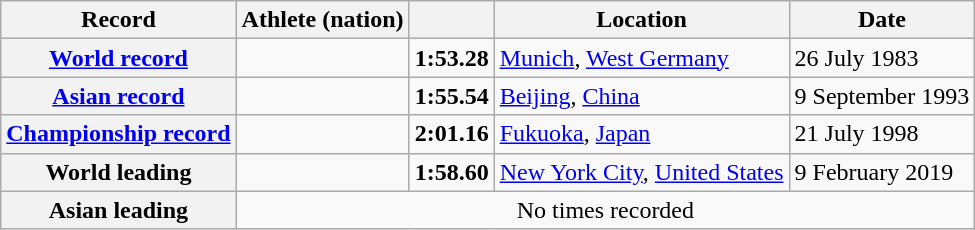<table class="wikitable">
<tr>
<th scope="col">Record</th>
<th scope="col">Athlete (nation)</th>
<th scope="col"></th>
<th scope="col">Location</th>
<th scope="col">Date</th>
</tr>
<tr>
<th scope="row"><a href='#'>World record</a></th>
<td></td>
<td align="center"><strong>1:53.28</strong></td>
<td><a href='#'>Munich</a>, <a href='#'>West Germany</a></td>
<td>26 July 1983</td>
</tr>
<tr>
<th scope="row"><a href='#'>Asian record</a></th>
<td></td>
<td align="center"><strong>1:55.54</strong></td>
<td><a href='#'>Beijing</a>, <a href='#'>China</a></td>
<td>9 September 1993</td>
</tr>
<tr>
<th><a href='#'>Championship record</a></th>
<td></td>
<td align="center"><strong>2:01.16</strong></td>
<td><a href='#'>Fukuoka</a>, <a href='#'>Japan</a></td>
<td>21 July 1998</td>
</tr>
<tr>
<th scope="row">World leading</th>
<td></td>
<td align="center"><strong>1:58.60</strong></td>
<td><a href='#'>New York City</a>, <a href='#'>United States</a></td>
<td>9 February 2019</td>
</tr>
<tr>
<th scope="row">Asian leading</th>
<td colspan="4" align="center">No times recorded</td>
</tr>
</table>
